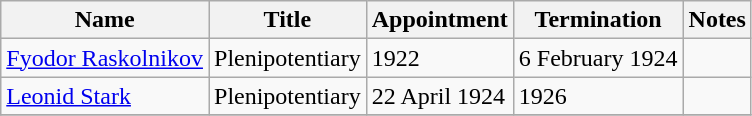<table class="wikitable">
<tr valign="middle">
<th>Name</th>
<th>Title</th>
<th>Appointment</th>
<th>Termination</th>
<th>Notes</th>
</tr>
<tr>
<td><a href='#'>Fyodor Raskolnikov</a></td>
<td>Plenipotentiary</td>
<td>1922</td>
<td>6 February 1924</td>
<td></td>
</tr>
<tr>
<td><a href='#'>Leonid Stark</a></td>
<td>Plenipotentiary</td>
<td>22 April 1924</td>
<td>1926</td>
<td></td>
</tr>
<tr>
</tr>
</table>
